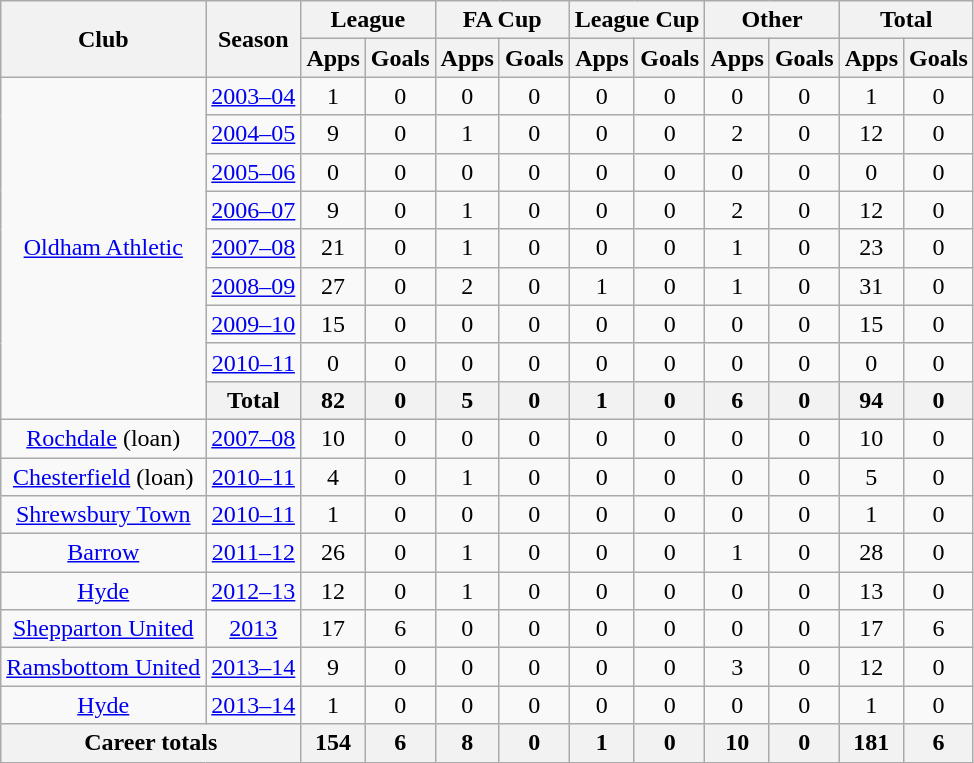<table class="wikitable" style="text-align: center;">
<tr>
<th rowspan="2">Club</th>
<th rowspan="2">Season</th>
<th colspan="2">League</th>
<th colspan="2">FA Cup</th>
<th colspan="2">League Cup</th>
<th colspan="2">Other</th>
<th colspan="2">Total</th>
</tr>
<tr>
<th>Apps</th>
<th>Goals</th>
<th>Apps</th>
<th>Goals</th>
<th>Apps</th>
<th>Goals</th>
<th>Apps</th>
<th>Goals</th>
<th>Apps</th>
<th>Goals</th>
</tr>
<tr>
<td rowspan="9" valign="center"><a href='#'>Oldham Athletic</a></td>
<td><a href='#'>2003–04</a></td>
<td>1</td>
<td>0</td>
<td>0</td>
<td>0</td>
<td>0</td>
<td>0</td>
<td>0</td>
<td>0</td>
<td>1</td>
<td>0</td>
</tr>
<tr>
<td align="center"><a href='#'>2004–05</a></td>
<td>9</td>
<td>0</td>
<td>1</td>
<td>0</td>
<td>0</td>
<td>0</td>
<td>2</td>
<td>0</td>
<td>12</td>
<td>0</td>
</tr>
<tr>
<td align="center"><a href='#'>2005–06</a></td>
<td>0</td>
<td>0</td>
<td>0</td>
<td>0</td>
<td>0</td>
<td>0</td>
<td>0</td>
<td>0</td>
<td>0</td>
<td>0</td>
</tr>
<tr>
<td align="center"><a href='#'>2006–07</a></td>
<td>9</td>
<td>0</td>
<td>1</td>
<td>0</td>
<td>0</td>
<td>0</td>
<td>2</td>
<td>0</td>
<td>12</td>
<td>0</td>
</tr>
<tr>
<td align="center"><a href='#'>2007–08</a></td>
<td>21</td>
<td>0</td>
<td>1</td>
<td>0</td>
<td>0</td>
<td>0</td>
<td>1</td>
<td>0</td>
<td>23</td>
<td>0</td>
</tr>
<tr>
<td align="center"><a href='#'>2008–09</a></td>
<td>27</td>
<td>0</td>
<td>2</td>
<td>0</td>
<td>1</td>
<td>0</td>
<td>1</td>
<td>0</td>
<td>31</td>
<td>0</td>
</tr>
<tr>
<td><a href='#'>2009–10</a></td>
<td>15</td>
<td>0</td>
<td>0</td>
<td>0</td>
<td>0</td>
<td>0</td>
<td>0</td>
<td>0</td>
<td>15</td>
<td>0</td>
</tr>
<tr>
<td><a href='#'>2010–11</a></td>
<td>0</td>
<td>0</td>
<td>0</td>
<td>0</td>
<td>0</td>
<td>0</td>
<td>0</td>
<td>0</td>
<td>0</td>
<td>0</td>
</tr>
<tr>
<th>Total</th>
<th>82</th>
<th>0</th>
<th>5</th>
<th>0</th>
<th>1</th>
<th>0</th>
<th>6</th>
<th>0</th>
<th>94</th>
<th>0</th>
</tr>
<tr>
<td rowspan="1" valign="center"><a href='#'>Rochdale</a> (loan)</td>
<td align="center"><a href='#'>2007–08</a></td>
<td>10</td>
<td>0</td>
<td>0</td>
<td>0</td>
<td>0</td>
<td>0</td>
<td>0</td>
<td>0</td>
<td>10</td>
<td>0</td>
</tr>
<tr>
<td rowspan="1" valign="center"><a href='#'>Chesterfield</a> (loan)</td>
<td><a href='#'>2010–11</a></td>
<td>4</td>
<td>0</td>
<td>1</td>
<td>0</td>
<td>0</td>
<td>0</td>
<td>0</td>
<td>0</td>
<td>5</td>
<td>0</td>
</tr>
<tr>
<td rowspan="1" valign="center"><a href='#'>Shrewsbury Town</a></td>
<td><a href='#'>2010–11</a></td>
<td>1</td>
<td>0</td>
<td>0</td>
<td>0</td>
<td>0</td>
<td>0</td>
<td>0</td>
<td>0</td>
<td>1</td>
<td>0</td>
</tr>
<tr>
<td rowspan="1" valign="center"><a href='#'>Barrow</a></td>
<td><a href='#'>2011–12</a></td>
<td>26</td>
<td>0</td>
<td>1</td>
<td>0</td>
<td>0</td>
<td>0</td>
<td>1</td>
<td>0</td>
<td>28</td>
<td>0</td>
</tr>
<tr>
<td rowspan="1" valign="center"><a href='#'>Hyde</a></td>
<td><a href='#'>2012–13</a></td>
<td>12</td>
<td>0</td>
<td>1</td>
<td>0</td>
<td>0</td>
<td>0</td>
<td>0</td>
<td>0</td>
<td>13</td>
<td>0</td>
</tr>
<tr>
<td rowspan="1" valign="center"><a href='#'>Shepparton United</a></td>
<td><a href='#'>2013</a></td>
<td>17</td>
<td>6</td>
<td>0</td>
<td>0</td>
<td>0</td>
<td>0</td>
<td>0</td>
<td>0</td>
<td>17</td>
<td>6</td>
</tr>
<tr>
<td rowspan="1" valign="center"><a href='#'>Ramsbottom United</a></td>
<td><a href='#'>2013–14</a></td>
<td>9</td>
<td>0</td>
<td>0</td>
<td>0</td>
<td>0</td>
<td>0</td>
<td>3</td>
<td>0</td>
<td>12</td>
<td>0</td>
</tr>
<tr>
<td rowspan="1" valign="center"><a href='#'>Hyde</a></td>
<td><a href='#'>2013–14</a></td>
<td>1</td>
<td>0</td>
<td>0</td>
<td>0</td>
<td>0</td>
<td>0</td>
<td>0</td>
<td>0</td>
<td>1</td>
<td>0</td>
</tr>
<tr>
<th colspan="2">Career totals</th>
<th>154</th>
<th>6</th>
<th>8</th>
<th>0</th>
<th>1</th>
<th>0</th>
<th>10</th>
<th>0</th>
<th>181</th>
<th>6</th>
</tr>
</table>
